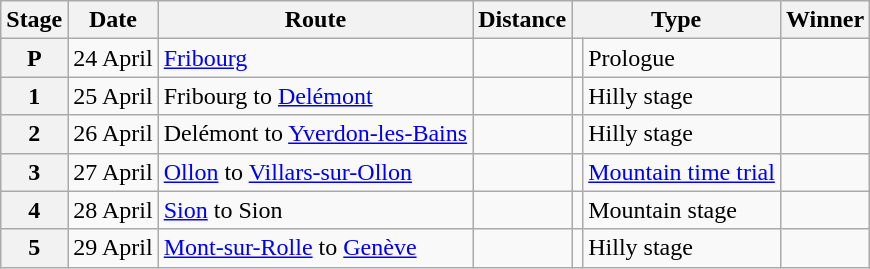<table class="wikitable">
<tr>
<th scope=col>Stage</th>
<th scope=col>Date</th>
<th scope=col>Route</th>
<th scope=col>Distance</th>
<th scope=col colspan="2">Type</th>
<th scope=col>Winner</th>
</tr>
<tr>
<th scope=row>P</th>
<td style="text-align:right;">24 April</td>
<td><a href='#'>Fribourg</a></td>
<td></td>
<td></td>
<td>Prologue</td>
<td></td>
</tr>
<tr>
<th scope=row>1</th>
<td style="text-align:right;">25 April</td>
<td>Fribourg to <a href='#'>Delémont</a></td>
<td></td>
<td></td>
<td>Hilly stage</td>
<td></td>
</tr>
<tr>
<th scope=row>2</th>
<td style="text-align:right;">26 April</td>
<td>Delémont to <a href='#'>Yverdon-les-Bains</a></td>
<td></td>
<td></td>
<td>Hilly stage</td>
<td></td>
</tr>
<tr>
<th scope=row>3</th>
<td style="text-align:right;">27 April</td>
<td><a href='#'>Ollon</a> to <a href='#'>Villars-sur-Ollon</a></td>
<td></td>
<td></td>
<td><a href='#'>Mountain time trial</a></td>
<td></td>
</tr>
<tr>
<th scope=row>4</th>
<td style="text-align:right;">28 April</td>
<td><a href='#'>Sion</a> to Sion</td>
<td></td>
<td></td>
<td>Mountain stage</td>
<td></td>
</tr>
<tr>
<th scope=row>5</th>
<td style="text-align:right;">29 April</td>
<td><a href='#'>Mont-sur-Rolle</a> to <a href='#'>Genève</a></td>
<td></td>
<td></td>
<td>Hilly stage</td>
<td></td>
</tr>
</table>
